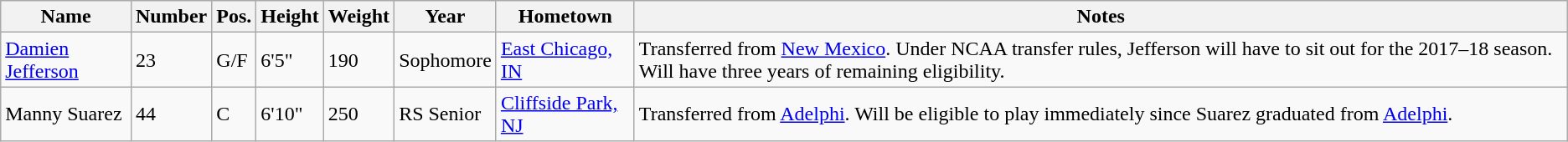<table class="wikitable sortable" border="1">
<tr>
<th>Name</th>
<th>Number</th>
<th>Pos.</th>
<th>Height</th>
<th>Weight</th>
<th>Year</th>
<th>Hometown</th>
<th class="unsortable">Notes</th>
</tr>
<tr>
<td><a href='#'>Damien Jefferson</a></td>
<td>23</td>
<td>G/F</td>
<td>6'5"</td>
<td>190</td>
<td>Sophomore</td>
<td><a href='#'>East Chicago, IN</a></td>
<td>Transferred from <a href='#'>New Mexico</a>. Under NCAA transfer rules, Jefferson will have to sit out for the 2017–18 season. Will have three years of remaining eligibility.</td>
</tr>
<tr>
<td>Manny Suarez</td>
<td>44</td>
<td>C</td>
<td>6'10"</td>
<td>250</td>
<td>RS Senior</td>
<td><a href='#'>Cliffside Park, NJ</a></td>
<td>Transferred from <a href='#'>Adelphi</a>. Will be eligible to play immediately since Suarez graduated from <a href='#'>Adelphi</a>.</td>
</tr>
</table>
